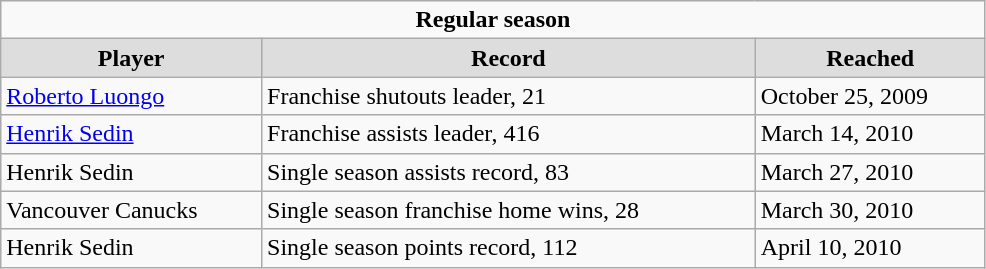<table class="wikitable" width="52%">
<tr>
<td colspan="10" align="center"><strong>Regular season</strong></td>
</tr>
<tr align="center"  bgcolor="#dddddd">
<td><strong>Player</strong></td>
<td><strong>Record</strong></td>
<td><strong>Reached</strong></td>
</tr>
<tr>
<td><a href='#'>Roberto Luongo</a></td>
<td>Franchise shutouts leader, 21</td>
<td>October 25, 2009</td>
</tr>
<tr>
<td><a href='#'>Henrik Sedin</a></td>
<td>Franchise assists leader, 416</td>
<td>March 14, 2010</td>
</tr>
<tr>
<td>Henrik Sedin</td>
<td>Single season assists record, 83</td>
<td>March 27, 2010</td>
</tr>
<tr>
<td>Vancouver Canucks</td>
<td>Single season franchise home wins, 28</td>
<td>March 30, 2010</td>
</tr>
<tr>
<td>Henrik Sedin</td>
<td>Single season points record, 112</td>
<td>April 10, 2010</td>
</tr>
</table>
